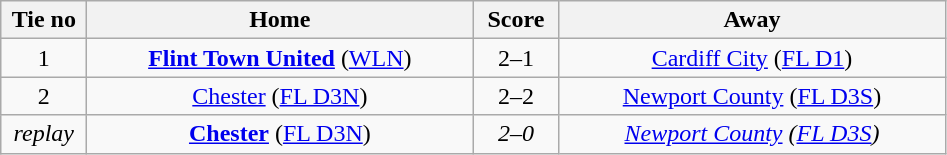<table class="wikitable" style="text-align:center">
<tr>
<th width=50>Tie no</th>
<th width=250>Home</th>
<th width=50>Score</th>
<th width=250>Away</th>
</tr>
<tr>
<td>1</td>
<td><strong><a href='#'>Flint Town United</a></strong> (<a href='#'>WLN</a>)</td>
<td>2–1</td>
<td><a href='#'>Cardiff City</a> (<a href='#'>FL D1</a>)</td>
</tr>
<tr>
<td>2</td>
<td><a href='#'>Chester</a> (<a href='#'>FL D3N</a>)</td>
<td>2–2</td>
<td><a href='#'>Newport County</a> (<a href='#'>FL D3S</a>)</td>
</tr>
<tr>
<td><em>replay</em></td>
<td><strong><a href='#'>Chester</a></strong> (<a href='#'>FL D3N</a>)</td>
<td><em>2–0</em></td>
<td><em><a href='#'>Newport County</a> (<a href='#'>FL D3S</a>)</em></td>
</tr>
</table>
